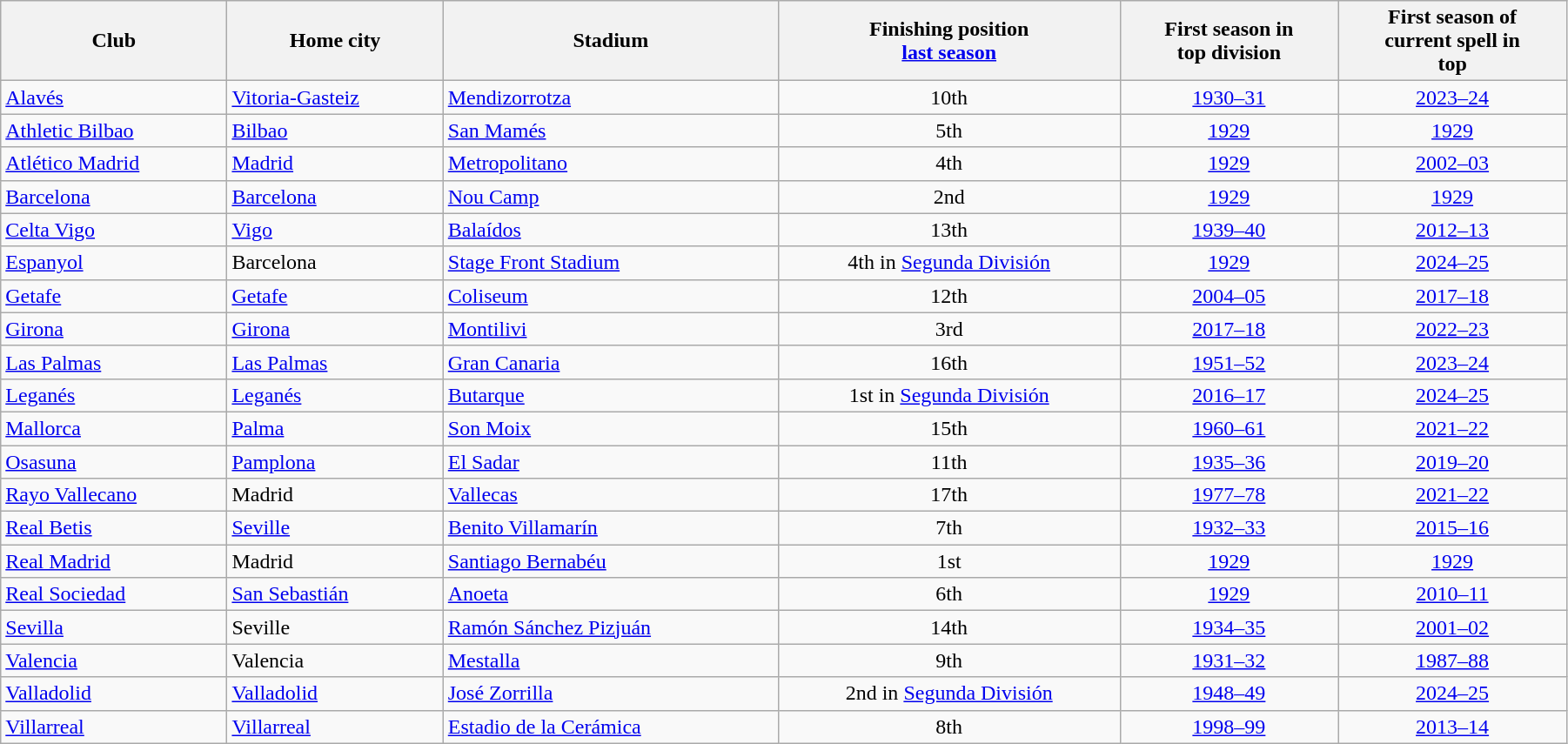<table class="wikitable sortable" width=95% style="font-size:100%">
<tr>
<th>Club</th>
<th>Home city</th>
<th>Stadium</th>
<th>Finishing position<br><a href='#'>last season</a></th>
<th>First season in<br>top division</th>
<th>First season of<br>current spell in<br>top</th>
</tr>
<tr>
<td style="text-align:left;"><a href='#'>Alavés</a></td>
<td><a href='#'>Vitoria-Gasteiz</a></td>
<td><a href='#'>Mendizorrotza</a></td>
<td align=center>10th</td>
<td align=center><a href='#'>1930–31</a></td>
<td align=center><a href='#'>2023–24</a></td>
</tr>
<tr>
<td style="text-align:left;"><a href='#'>Athletic Bilbao</a></td>
<td><a href='#'>Bilbao</a></td>
<td><a href='#'>San Mamés</a></td>
<td align=center>5th</td>
<td align=center><a href='#'>1929</a></td>
<td align=center><a href='#'>1929</a></td>
</tr>
<tr>
<td style="text-align:left;"><a href='#'>Atlético Madrid</a></td>
<td><a href='#'>Madrid</a></td>
<td><a href='#'>Metropolitano</a></td>
<td align=center>4th</td>
<td align=center><a href='#'>1929</a></td>
<td align=center><a href='#'>2002–03</a></td>
</tr>
<tr>
<td style="text-align:left;"><a href='#'>Barcelona</a></td>
<td><a href='#'>Barcelona</a></td>
<td><a href='#'>Nou Camp</a></td>
<td align=center>2nd</td>
<td align=center><a href='#'>1929</a></td>
<td align=center><a href='#'>1929</a></td>
</tr>
<tr>
<td style="text-align:left;"><a href='#'>Celta Vigo</a></td>
<td><a href='#'>Vigo</a></td>
<td><a href='#'>Balaídos</a></td>
<td align=center>13th</td>
<td align=center><a href='#'>1939–40</a></td>
<td align=center><a href='#'>2012–13</a></td>
</tr>
<tr>
<td style="text-align:left;"><a href='#'>Espanyol</a></td>
<td>Barcelona</td>
<td><a href='#'>Stage Front Stadium</a></td>
<td align=center>4th in <a href='#'>Segunda División</a></td>
<td align=center><a href='#'>1929</a></td>
<td align=center><a href='#'>2024–25</a></td>
</tr>
<tr>
<td style="text-align:left;"><a href='#'>Getafe</a></td>
<td><a href='#'>Getafe</a></td>
<td><a href='#'>Coliseum</a></td>
<td align=center>12th</td>
<td align=center><a href='#'>2004–05</a></td>
<td align=center><a href='#'>2017–18</a></td>
</tr>
<tr>
<td style="text-align:left;"><a href='#'>Girona</a></td>
<td><a href='#'>Girona</a></td>
<td><a href='#'>Montilivi</a></td>
<td align=center>3rd</td>
<td align=center><a href='#'>2017–18</a></td>
<td align=center><a href='#'>2022–23</a></td>
</tr>
<tr>
<td style="text-align:left;"><a href='#'>Las Palmas</a></td>
<td><a href='#'>Las Palmas</a></td>
<td><a href='#'>Gran Canaria</a></td>
<td align=center>16th</td>
<td align=center><a href='#'>1951–52</a></td>
<td align=center><a href='#'>2023–24</a></td>
</tr>
<tr>
<td style="text-align:left;"><a href='#'>Leganés</a></td>
<td><a href='#'>Leganés</a></td>
<td><a href='#'>Butarque</a></td>
<td align=center>1st in <a href='#'>Segunda División</a></td>
<td align=center><a href='#'>2016–17</a></td>
<td align=center><a href='#'>2024–25</a></td>
</tr>
<tr>
<td style="text-align:left;"><a href='#'>Mallorca</a></td>
<td><a href='#'>Palma</a></td>
<td><a href='#'>Son Moix</a></td>
<td align=center>15th</td>
<td align=center><a href='#'>1960–61</a></td>
<td align=center><a href='#'>2021–22</a></td>
</tr>
<tr>
<td style="text-align:left;"><a href='#'>Osasuna</a></td>
<td><a href='#'>Pamplona</a></td>
<td><a href='#'>El Sadar</a></td>
<td align=center>11th</td>
<td align=center><a href='#'>1935–36</a></td>
<td align=center><a href='#'>2019–20</a></td>
</tr>
<tr>
<td style="text-align:left;"><a href='#'>Rayo Vallecano</a></td>
<td>Madrid</td>
<td><a href='#'>Vallecas</a></td>
<td align=center>17th</td>
<td align=center><a href='#'>1977–78</a></td>
<td align=center><a href='#'>2021–22</a></td>
</tr>
<tr>
<td style="text-align:left;"><a href='#'>Real Betis</a></td>
<td><a href='#'>Seville</a></td>
<td><a href='#'>Benito Villamarín</a></td>
<td align=center>7th</td>
<td align=center><a href='#'>1932–33</a></td>
<td align=center><a href='#'>2015–16</a></td>
</tr>
<tr>
<td style="text-align:left;"><a href='#'>Real Madrid</a></td>
<td>Madrid</td>
<td><a href='#'>Santiago Bernabéu</a></td>
<td align=center>1st</td>
<td align=center><a href='#'>1929</a></td>
<td align=center><a href='#'>1929</a></td>
</tr>
<tr>
<td style="text-align:left;"><a href='#'>Real Sociedad</a></td>
<td><a href='#'>San Sebastián</a></td>
<td><a href='#'>Anoeta</a></td>
<td align=center>6th</td>
<td align=center><a href='#'>1929</a></td>
<td align=center><a href='#'>2010–11</a></td>
</tr>
<tr>
<td style="text-align:left;"><a href='#'>Sevilla</a></td>
<td>Seville</td>
<td><a href='#'>Ramón Sánchez Pizjuán</a></td>
<td align=center>14th</td>
<td align=center><a href='#'>1934–35</a></td>
<td align=center><a href='#'>2001–02</a></td>
</tr>
<tr>
<td style="text-align:left;"><a href='#'>Valencia</a></td>
<td>Valencia</td>
<td><a href='#'>Mestalla</a></td>
<td align=center>9th</td>
<td align=center><a href='#'>1931–32</a></td>
<td align=center><a href='#'>1987–88</a></td>
</tr>
<tr>
<td style="text-align:left;"><a href='#'>Valladolid</a></td>
<td><a href='#'>Valladolid</a></td>
<td><a href='#'>José Zorrilla</a></td>
<td align=center>2nd in <a href='#'>Segunda División</a></td>
<td align=center><a href='#'>1948–49</a></td>
<td align=center><a href='#'>2024–25</a></td>
</tr>
<tr>
<td style="text-align:left;"><a href='#'>Villarreal</a></td>
<td><a href='#'>Villarreal</a></td>
<td><a href='#'>Estadio de la Cerámica</a></td>
<td align=center>8th</td>
<td align=center><a href='#'>1998–99</a></td>
<td align=center><a href='#'>2013–14</a></td>
</tr>
</table>
